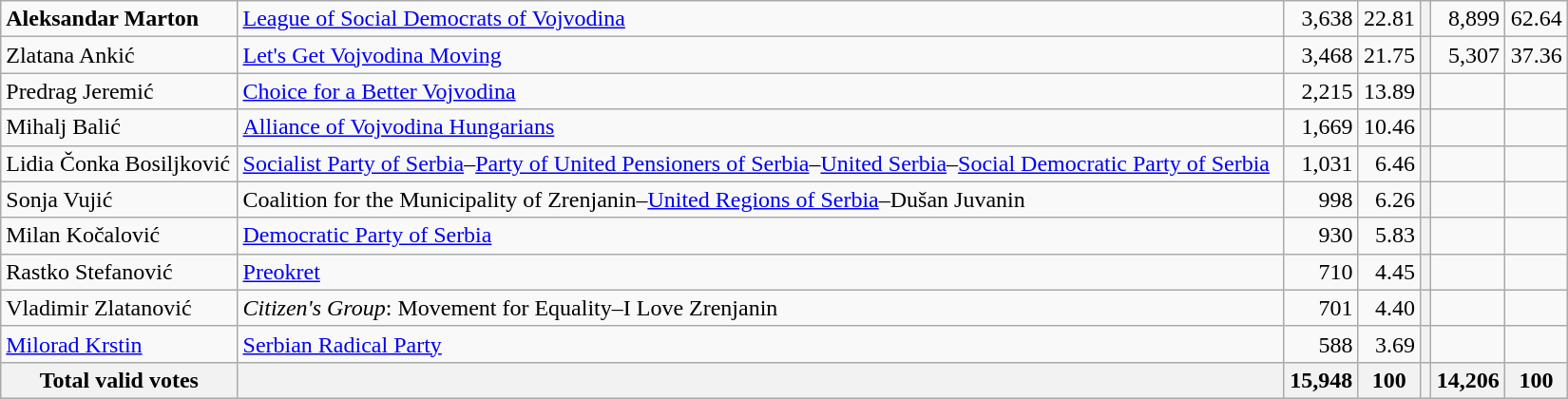<table style="width:1100px;" class="wikitable">
<tr>
<td align="left"><strong>Aleksandar Marton</strong></td>
<td align="left"><a href='#'>League of Social Democrats of Vojvodina</a></td>
<td align="right">3,638</td>
<td align="right">22.81</td>
<th align="left"></th>
<td align="right">8,899</td>
<td align="right">62.64</td>
</tr>
<tr>
<td align="left">Zlatana Ankić</td>
<td align="left"><a href='#'>Let's Get Vojvodina Moving</a></td>
<td align="right">3,468</td>
<td align="right">21.75</td>
<th align="left"></th>
<td align="right">5,307</td>
<td align="right">37.36</td>
</tr>
<tr>
<td align="left">Predrag Jeremić</td>
<td align="left"><a href='#'>Choice for a Better Vojvodina</a></td>
<td align="right">2,215</td>
<td align="right">13.89</td>
<th align="left"></th>
<td align="right"></td>
<td align="right"></td>
</tr>
<tr>
<td align="left">Mihalj Balić</td>
<td align="left"><a href='#'>Alliance of Vojvodina Hungarians</a></td>
<td align="right">1,669</td>
<td align="right">10.46</td>
<th align="left"></th>
<td align="right"></td>
<td align="right"></td>
</tr>
<tr>
<td align="left">Lidia Čonka Bosiljković</td>
<td align="left"><a href='#'>Socialist Party of Serbia</a>–<a href='#'>Party of United Pensioners of Serbia</a>–<a href='#'>United Serbia</a>–<a href='#'>Social Democratic Party of Serbia</a></td>
<td align="right">1,031</td>
<td align="right">6.46</td>
<th align="left"></th>
<td align="right"></td>
<td align="right"></td>
</tr>
<tr>
<td align="left">Sonja Vujić</td>
<td align="left">Coalition for the Municipality of Zrenjanin–<a href='#'>United Regions of Serbia</a>–Dušan Juvanin</td>
<td align="right">998</td>
<td align="right">6.26</td>
<th align="left"></th>
<td align="right"></td>
<td align="right"></td>
</tr>
<tr>
<td align="left">Milan Kočalović</td>
<td align="left"><a href='#'>Democratic Party of Serbia</a></td>
<td align="right">930</td>
<td align="right">5.83</td>
<th align="left"></th>
<td align="right"></td>
<td align="right"></td>
</tr>
<tr>
<td align="left">Rastko Stefanović</td>
<td align="left"><a href='#'>Preokret</a></td>
<td align="right">710</td>
<td align="right">4.45</td>
<th align="left"></th>
<td align="right"></td>
<td align="right"></td>
</tr>
<tr>
<td align="left">Vladimir Zlatanović</td>
<td align="left"><em>Citizen's Group</em>: Movement for Equality–I Love Zrenjanin</td>
<td align="right">701</td>
<td align="right">4.40</td>
<th align="left"></th>
<td align="right"></td>
<td align="right"></td>
</tr>
<tr>
<td align="left"><a href='#'>Milorad Krstin</a></td>
<td align="left"><a href='#'>Serbian Radical Party</a></td>
<td align="right">588</td>
<td align="right">3.69</td>
<th align="left"></th>
<td align="right"></td>
<td align="right"></td>
</tr>
<tr>
<th align="left">Total valid votes</th>
<th align="left"></th>
<th align="right">15,948</th>
<th align="right">100</th>
<th align="left"></th>
<th align="right">14,206</th>
<th align="right">100</th>
</tr>
</table>
